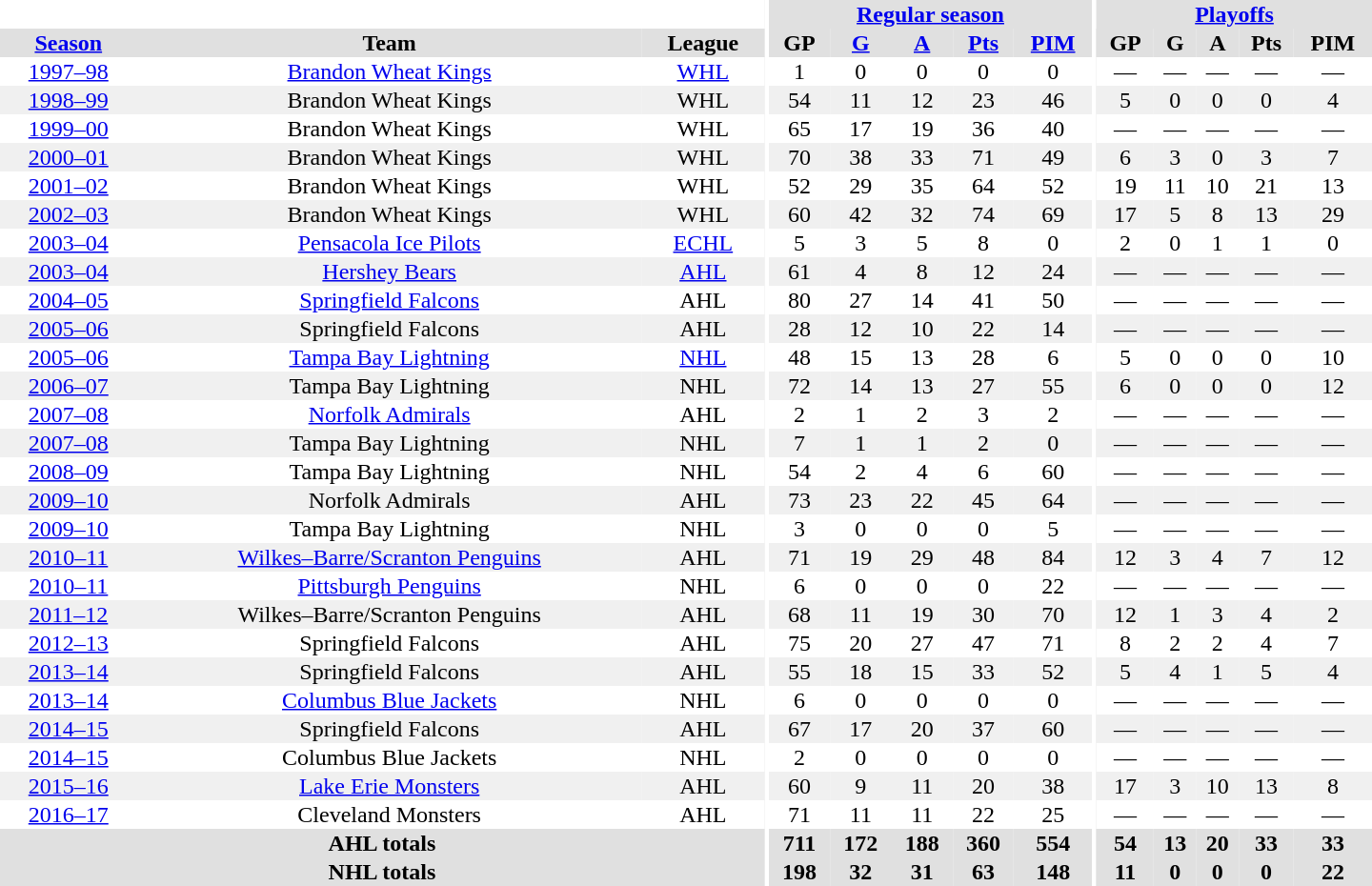<table border="0" cellpadding="1" cellspacing="0" style="text-align:center; width:60em">
<tr bgcolor="#e0e0e0">
<th colspan="3" bgcolor="#ffffff"></th>
<th rowspan="99" bgcolor="#ffffff"></th>
<th colspan="5"><a href='#'>Regular season</a></th>
<th rowspan="99" bgcolor="#ffffff"></th>
<th colspan="5"><a href='#'>Playoffs</a></th>
</tr>
<tr bgcolor="#e0e0e0">
<th><a href='#'>Season</a></th>
<th>Team</th>
<th>League</th>
<th>GP</th>
<th><a href='#'>G</a></th>
<th><a href='#'>A</a></th>
<th><a href='#'>Pts</a></th>
<th><a href='#'>PIM</a></th>
<th>GP</th>
<th>G</th>
<th>A</th>
<th>Pts</th>
<th>PIM</th>
</tr>
<tr>
<td><a href='#'>1997–98</a></td>
<td><a href='#'>Brandon Wheat Kings</a></td>
<td><a href='#'>WHL</a></td>
<td>1</td>
<td>0</td>
<td>0</td>
<td>0</td>
<td>0</td>
<td>—</td>
<td>—</td>
<td>—</td>
<td>—</td>
<td>—</td>
</tr>
<tr bgcolor="#f0f0f0">
<td><a href='#'>1998–99</a></td>
<td>Brandon Wheat Kings</td>
<td>WHL</td>
<td>54</td>
<td>11</td>
<td>12</td>
<td>23</td>
<td>46</td>
<td>5</td>
<td>0</td>
<td>0</td>
<td>0</td>
<td>4</td>
</tr>
<tr>
<td><a href='#'>1999–00</a></td>
<td>Brandon Wheat Kings</td>
<td>WHL</td>
<td>65</td>
<td>17</td>
<td>19</td>
<td>36</td>
<td>40</td>
<td>—</td>
<td>—</td>
<td>—</td>
<td>—</td>
<td>—</td>
</tr>
<tr bgcolor="#f0f0f0">
<td><a href='#'>2000–01</a></td>
<td>Brandon Wheat Kings</td>
<td>WHL</td>
<td>70</td>
<td>38</td>
<td>33</td>
<td>71</td>
<td>49</td>
<td>6</td>
<td>3</td>
<td>0</td>
<td>3</td>
<td>7</td>
</tr>
<tr>
<td><a href='#'>2001–02</a></td>
<td>Brandon Wheat Kings</td>
<td>WHL</td>
<td>52</td>
<td>29</td>
<td>35</td>
<td>64</td>
<td>52</td>
<td>19</td>
<td>11</td>
<td>10</td>
<td>21</td>
<td>13</td>
</tr>
<tr bgcolor="#f0f0f0">
<td><a href='#'>2002–03</a></td>
<td>Brandon Wheat Kings</td>
<td>WHL</td>
<td>60</td>
<td>42</td>
<td>32</td>
<td>74</td>
<td>69</td>
<td>17</td>
<td>5</td>
<td>8</td>
<td>13</td>
<td>29</td>
</tr>
<tr>
<td><a href='#'>2003–04</a></td>
<td><a href='#'>Pensacola Ice Pilots</a></td>
<td><a href='#'>ECHL</a></td>
<td>5</td>
<td>3</td>
<td>5</td>
<td>8</td>
<td>0</td>
<td>2</td>
<td>0</td>
<td>1</td>
<td>1</td>
<td>0</td>
</tr>
<tr bgcolor="#f0f0f0">
<td><a href='#'>2003–04</a></td>
<td><a href='#'>Hershey Bears</a></td>
<td><a href='#'>AHL</a></td>
<td>61</td>
<td>4</td>
<td>8</td>
<td>12</td>
<td>24</td>
<td>—</td>
<td>—</td>
<td>—</td>
<td>—</td>
<td>—</td>
</tr>
<tr>
<td><a href='#'>2004–05</a></td>
<td><a href='#'>Springfield Falcons</a></td>
<td>AHL</td>
<td>80</td>
<td>27</td>
<td>14</td>
<td>41</td>
<td>50</td>
<td>—</td>
<td>—</td>
<td>—</td>
<td>—</td>
<td>—</td>
</tr>
<tr bgcolor="#f0f0f0">
<td><a href='#'>2005–06</a></td>
<td>Springfield Falcons</td>
<td>AHL</td>
<td>28</td>
<td>12</td>
<td>10</td>
<td>22</td>
<td>14</td>
<td>—</td>
<td>—</td>
<td>—</td>
<td>—</td>
<td>—</td>
</tr>
<tr>
<td><a href='#'>2005–06</a></td>
<td><a href='#'>Tampa Bay Lightning</a></td>
<td><a href='#'>NHL</a></td>
<td>48</td>
<td>15</td>
<td>13</td>
<td>28</td>
<td>6</td>
<td>5</td>
<td>0</td>
<td>0</td>
<td>0</td>
<td>10</td>
</tr>
<tr bgcolor="#f0f0f0">
<td><a href='#'>2006–07</a></td>
<td>Tampa Bay Lightning</td>
<td>NHL</td>
<td>72</td>
<td>14</td>
<td>13</td>
<td>27</td>
<td>55</td>
<td>6</td>
<td>0</td>
<td>0</td>
<td>0</td>
<td>12</td>
</tr>
<tr>
<td><a href='#'>2007–08</a></td>
<td><a href='#'>Norfolk Admirals</a></td>
<td>AHL</td>
<td>2</td>
<td>1</td>
<td>2</td>
<td>3</td>
<td>2</td>
<td>—</td>
<td>—</td>
<td>—</td>
<td>—</td>
<td>—</td>
</tr>
<tr bgcolor="#f0f0f0">
<td><a href='#'>2007–08</a></td>
<td>Tampa Bay Lightning</td>
<td>NHL</td>
<td>7</td>
<td>1</td>
<td>1</td>
<td>2</td>
<td>0</td>
<td>—</td>
<td>—</td>
<td>—</td>
<td>—</td>
<td>—</td>
</tr>
<tr>
<td><a href='#'>2008–09</a></td>
<td>Tampa Bay Lightning</td>
<td>NHL</td>
<td>54</td>
<td>2</td>
<td>4</td>
<td>6</td>
<td>60</td>
<td>—</td>
<td>—</td>
<td>—</td>
<td>—</td>
<td>—</td>
</tr>
<tr bgcolor="#f0f0f0">
<td><a href='#'>2009–10</a></td>
<td>Norfolk Admirals</td>
<td>AHL</td>
<td>73</td>
<td>23</td>
<td>22</td>
<td>45</td>
<td>64</td>
<td>—</td>
<td>—</td>
<td>—</td>
<td>—</td>
<td>—</td>
</tr>
<tr>
<td><a href='#'>2009–10</a></td>
<td>Tampa Bay Lightning</td>
<td>NHL</td>
<td>3</td>
<td>0</td>
<td>0</td>
<td>0</td>
<td>5</td>
<td>—</td>
<td>—</td>
<td>—</td>
<td>—</td>
<td>—</td>
</tr>
<tr bgcolor="#f0f0f0">
<td><a href='#'>2010–11</a></td>
<td><a href='#'>Wilkes–Barre/Scranton Penguins</a></td>
<td>AHL</td>
<td>71</td>
<td>19</td>
<td>29</td>
<td>48</td>
<td>84</td>
<td>12</td>
<td>3</td>
<td>4</td>
<td>7</td>
<td>12</td>
</tr>
<tr>
<td><a href='#'>2010–11</a></td>
<td><a href='#'>Pittsburgh Penguins</a></td>
<td>NHL</td>
<td>6</td>
<td>0</td>
<td>0</td>
<td>0</td>
<td>22</td>
<td>—</td>
<td>—</td>
<td>—</td>
<td>—</td>
<td>—</td>
</tr>
<tr bgcolor="#f0f0f0">
<td><a href='#'>2011–12</a></td>
<td>Wilkes–Barre/Scranton Penguins</td>
<td>AHL</td>
<td>68</td>
<td>11</td>
<td>19</td>
<td>30</td>
<td>70</td>
<td>12</td>
<td>1</td>
<td>3</td>
<td>4</td>
<td>2</td>
</tr>
<tr>
<td><a href='#'>2012–13</a></td>
<td>Springfield Falcons</td>
<td>AHL</td>
<td>75</td>
<td>20</td>
<td>27</td>
<td>47</td>
<td>71</td>
<td>8</td>
<td>2</td>
<td>2</td>
<td>4</td>
<td>7</td>
</tr>
<tr bgcolor="#f0f0f0">
<td><a href='#'>2013–14</a></td>
<td>Springfield Falcons</td>
<td>AHL</td>
<td>55</td>
<td>18</td>
<td>15</td>
<td>33</td>
<td>52</td>
<td>5</td>
<td>4</td>
<td>1</td>
<td>5</td>
<td>4</td>
</tr>
<tr>
<td><a href='#'>2013–14</a></td>
<td><a href='#'>Columbus Blue Jackets</a></td>
<td>NHL</td>
<td>6</td>
<td>0</td>
<td>0</td>
<td>0</td>
<td>0</td>
<td>—</td>
<td>—</td>
<td>—</td>
<td>—</td>
<td>—</td>
</tr>
<tr bgcolor="#f0f0f0">
<td><a href='#'>2014–15</a></td>
<td>Springfield Falcons</td>
<td>AHL</td>
<td>67</td>
<td>17</td>
<td>20</td>
<td>37</td>
<td>60</td>
<td>—</td>
<td>—</td>
<td>—</td>
<td>—</td>
<td>—</td>
</tr>
<tr>
<td><a href='#'>2014–15</a></td>
<td>Columbus Blue Jackets</td>
<td>NHL</td>
<td>2</td>
<td>0</td>
<td>0</td>
<td>0</td>
<td>0</td>
<td>—</td>
<td>—</td>
<td>—</td>
<td>—</td>
<td>—</td>
</tr>
<tr bgcolor="#f0f0f0">
<td><a href='#'>2015–16</a></td>
<td><a href='#'>Lake Erie Monsters</a></td>
<td>AHL</td>
<td>60</td>
<td>9</td>
<td>11</td>
<td>20</td>
<td>38</td>
<td>17</td>
<td>3</td>
<td>10</td>
<td>13</td>
<td>8</td>
</tr>
<tr>
<td><a href='#'>2016–17</a></td>
<td>Cleveland Monsters</td>
<td>AHL</td>
<td>71</td>
<td>11</td>
<td>11</td>
<td>22</td>
<td>25</td>
<td>—</td>
<td>—</td>
<td>—</td>
<td>—</td>
<td>—</td>
</tr>
<tr bgcolor="#e0e0e0">
<th colspan=3>AHL totals</th>
<th>711</th>
<th>172</th>
<th>188</th>
<th>360</th>
<th>554</th>
<th>54</th>
<th>13</th>
<th>20</th>
<th>33</th>
<th>33</th>
</tr>
<tr bgcolor="#e0e0e0">
<th colspan=3>NHL totals</th>
<th>198</th>
<th>32</th>
<th>31</th>
<th>63</th>
<th>148</th>
<th>11</th>
<th>0</th>
<th>0</th>
<th>0</th>
<th>22</th>
</tr>
</table>
